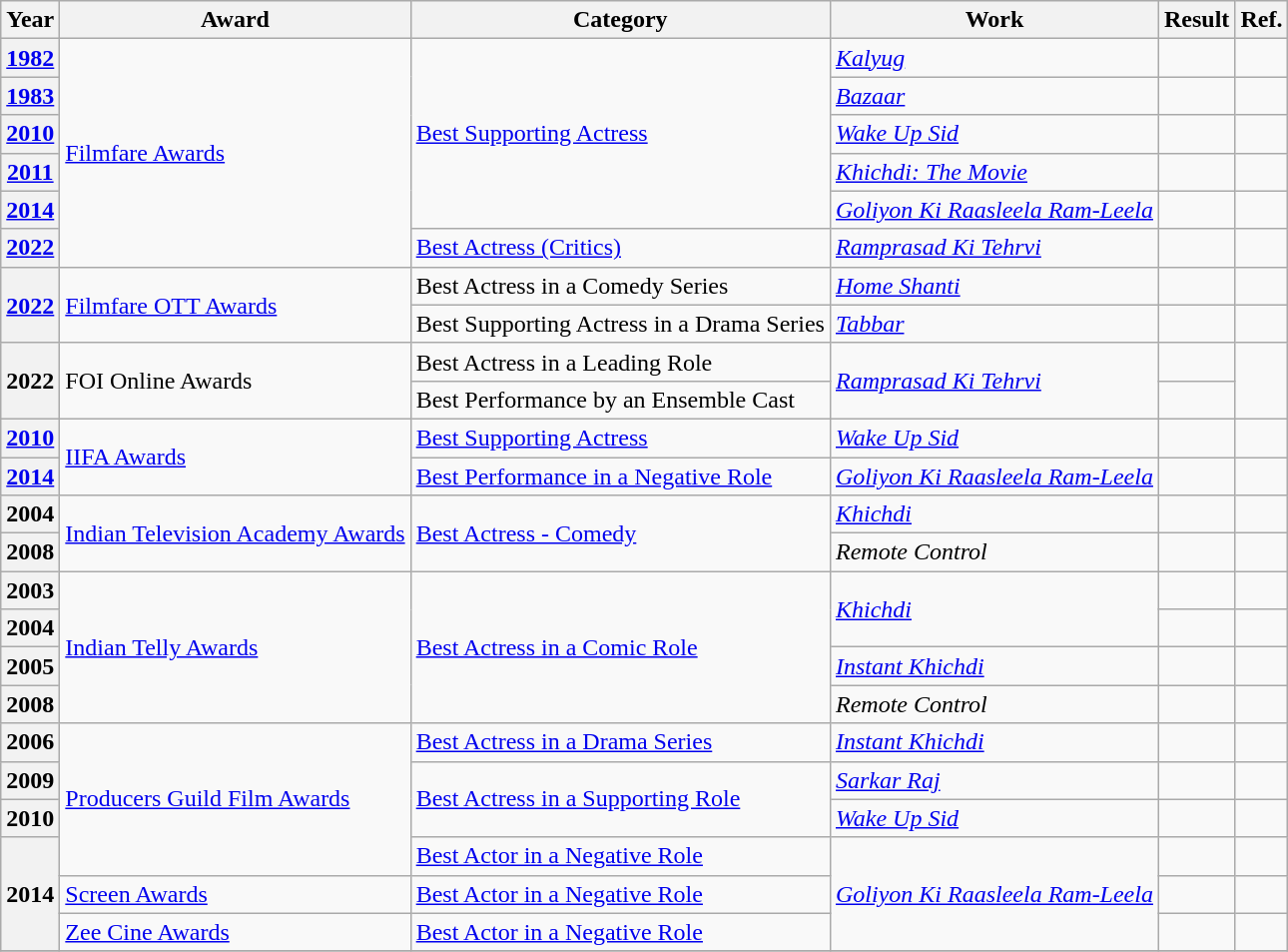<table class="wikitable">
<tr>
<th>Year</th>
<th>Award</th>
<th>Category</th>
<th>Work</th>
<th>Result</th>
<th>Ref.</th>
</tr>
<tr>
<th><a href='#'>1982</a></th>
<td rowspan="6"><a href='#'>Filmfare Awards</a></td>
<td rowspan="5"><a href='#'>Best Supporting Actress</a></td>
<td><em><a href='#'>Kalyug</a></em></td>
<td></td>
<td></td>
</tr>
<tr>
<th><a href='#'>1983</a></th>
<td><em><a href='#'>Bazaar</a></em></td>
<td></td>
<td></td>
</tr>
<tr>
<th><a href='#'>2010</a></th>
<td><em><a href='#'>Wake Up Sid</a></em></td>
<td></td>
<td></td>
</tr>
<tr>
<th><a href='#'>2011</a></th>
<td><em><a href='#'>Khichdi: The Movie</a></em></td>
<td></td>
<td></td>
</tr>
<tr>
<th><a href='#'>2014</a></th>
<td><em><a href='#'>Goliyon Ki Raasleela Ram-Leela</a></em></td>
<td></td>
<td></td>
</tr>
<tr>
<th><a href='#'>2022</a></th>
<td><a href='#'>Best Actress (Critics)</a></td>
<td><em><a href='#'>Ramprasad Ki Tehrvi</a></em></td>
<td></td>
<td></td>
</tr>
<tr>
<th rowspan="2"><a href='#'>2022</a></th>
<td rowspan="2"><a href='#'>Filmfare OTT Awards</a></td>
<td>Best Actress in a Comedy Series</td>
<td><em><a href='#'>Home Shanti</a></em></td>
<td></td>
<td></td>
</tr>
<tr>
<td>Best Supporting Actress in a Drama Series</td>
<td><em><a href='#'>Tabbar</a></em></td>
<td></td>
<td></td>
</tr>
<tr>
<th rowspan="2">2022</th>
<td rowspan="2">FOI Online Awards</td>
<td>Best Actress in a Leading Role</td>
<td rowspan="2"><em><a href='#'>Ramprasad Ki Tehrvi</a></em></td>
<td></td>
<td rowspan="2"></td>
</tr>
<tr>
<td>Best Performance by an Ensemble Cast</td>
<td></td>
</tr>
<tr>
<th><a href='#'>2010</a></th>
<td rowspan="2"><a href='#'>IIFA Awards</a></td>
<td><a href='#'>Best Supporting Actress</a></td>
<td><em><a href='#'>Wake Up Sid</a></em></td>
<td></td>
<td></td>
</tr>
<tr>
<th><a href='#'>2014</a></th>
<td><a href='#'>Best Performance in a Negative Role</a></td>
<td><em><a href='#'>Goliyon Ki Raasleela Ram-Leela</a></em></td>
<td></td>
<td></td>
</tr>
<tr>
<th>2004</th>
<td rowspan="2"><a href='#'>Indian Television Academy Awards</a></td>
<td rowspan="2"><a href='#'>Best Actress - Comedy</a></td>
<td><em><a href='#'>Khichdi</a></em></td>
<td></td>
<td></td>
</tr>
<tr>
<th>2008</th>
<td><em>Remote Control</em></td>
<td></td>
<td></td>
</tr>
<tr>
<th>2003</th>
<td rowspan="4"><a href='#'>Indian Telly Awards</a></td>
<td rowspan="4"><a href='#'>Best Actress in a Comic Role</a></td>
<td rowspan="2"><em><a href='#'>Khichdi</a></em></td>
<td></td>
<td></td>
</tr>
<tr>
<th>2004</th>
<td></td>
<td></td>
</tr>
<tr>
<th>2005</th>
<td><em><a href='#'>Instant Khichdi</a></em></td>
<td></td>
<td></td>
</tr>
<tr>
<th>2008</th>
<td><em>Remote Control</em></td>
<td></td>
<td></td>
</tr>
<tr>
<th>2006</th>
<td rowspan="4"><a href='#'>Producers Guild Film Awards</a></td>
<td><a href='#'>Best Actress in a Drama Series</a></td>
<td><em><a href='#'>Instant Khichdi</a></em></td>
<td></td>
<td></td>
</tr>
<tr>
<th>2009</th>
<td rowspan="2"><a href='#'>Best Actress in a Supporting Role</a></td>
<td><em><a href='#'>Sarkar Raj</a></em></td>
<td></td>
<td></td>
</tr>
<tr>
<th>2010</th>
<td><em><a href='#'>Wake Up Sid</a></em></td>
<td></td>
<td></td>
</tr>
<tr>
<th rowspan="3">2014</th>
<td><a href='#'>Best Actor in a Negative Role</a></td>
<td rowspan="3"><em><a href='#'>Goliyon Ki Raasleela Ram-Leela</a></em></td>
<td></td>
<td></td>
</tr>
<tr>
<td><a href='#'>Screen Awards</a></td>
<td><a href='#'>Best Actor in a Negative Role</a></td>
<td></td>
<td></td>
</tr>
<tr>
<td><a href='#'>Zee Cine Awards</a></td>
<td><a href='#'>Best Actor in a Negative Role</a></td>
<td></td>
<td></td>
</tr>
<tr>
</tr>
</table>
